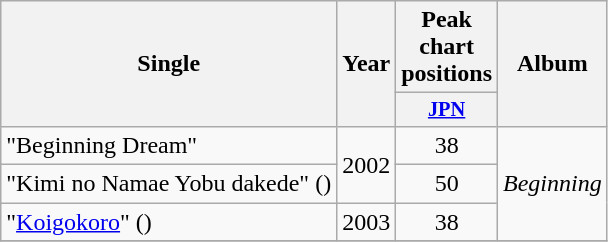<table class="wikitable plainrowheaders" style="text-align:center;">
<tr>
<th scope="col" rowspan="2">Single</th>
<th scope="col" rowspan="2">Year</th>
<th scope="col">Peak chart positions</th>
<th scope="col" rowspan="2">Album</th>
</tr>
<tr>
<th scope="col" style="width:2.5em;font-size:85%;"><a href='#'>JPN</a></th>
</tr>
<tr>
<td style="text-align:left;">"Beginning Dream"</td>
<td rowspan="2">2002</td>
<td>38</td>
<td rowspan="3"><em>Beginning</em></td>
</tr>
<tr>
<td style="text-align:left;">"Kimi no Namae Yobu dakede" ()</td>
<td>50</td>
</tr>
<tr>
<td style="text-align:left;">"<a href='#'>Koigokoro</a>" ()</td>
<td>2003</td>
<td>38</td>
</tr>
<tr>
</tr>
</table>
